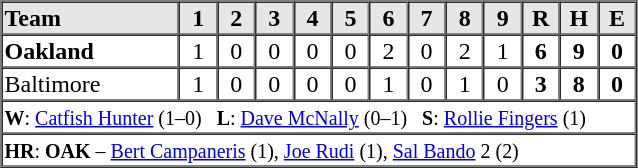<table border=1 cellspacing=0 width=425 style="margin-left:3em;">
<tr style="text-align:center; background-color:#e6e6e6;">
<th align=left width=28%>Team</th>
<th width=6%>1</th>
<th width=6%>2</th>
<th width=6%>3</th>
<th width=6%>4</th>
<th width=6%>5</th>
<th width=6%>6</th>
<th width=6%>7</th>
<th width=6%>8</th>
<th width=6%>9</th>
<th width=6%>R</th>
<th width=6%>H</th>
<th width=6%>E</th>
</tr>
<tr style="text-align:center;">
<td align=left><strong>Oakland</strong></td>
<td>1</td>
<td>0</td>
<td>0</td>
<td>0</td>
<td>0</td>
<td>2</td>
<td>0</td>
<td>2</td>
<td>1</td>
<td><strong>6</strong></td>
<td><strong>9</strong></td>
<td><strong>0</strong></td>
</tr>
<tr style="text-align:center;">
<td align=left>Baltimore</td>
<td>1</td>
<td>0</td>
<td>0</td>
<td>0</td>
<td>0</td>
<td>1</td>
<td>0</td>
<td>1</td>
<td>0</td>
<td><strong>3</strong></td>
<td><strong>8</strong></td>
<td><strong>0</strong></td>
</tr>
<tr style="text-align:left;">
<td colspan=13><small><strong>W</strong>: <a href='#'>Catfish Hunter</a> (1–0)   <strong>L</strong>: <a href='#'>Dave McNally</a> (0–1)   <strong>S</strong>: <a href='#'>Rollie Fingers</a> (1)</small></td>
</tr>
<tr style="text-align:left;">
<td colspan=13><small><strong>HR</strong>: <strong>OAK</strong> – <a href='#'>Bert Campaneris</a> (1), <a href='#'>Joe Rudi</a> (1), <a href='#'>Sal Bando</a> 2 (2)</small></td>
</tr>
</table>
